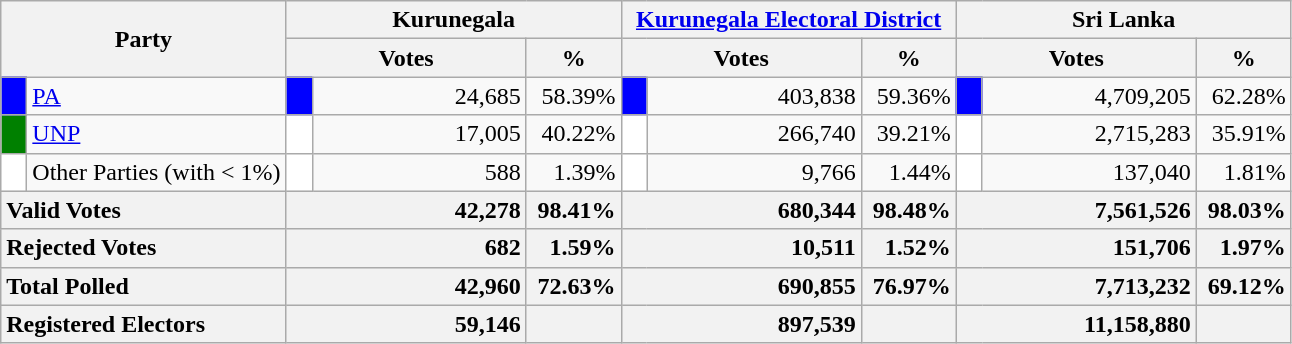<table class="wikitable">
<tr>
<th colspan="2" width="144px"rowspan="2">Party</th>
<th colspan="3" width="216px">Kurunegala</th>
<th colspan="3" width="216px"><a href='#'>Kurunegala Electoral District</a></th>
<th colspan="3" width="216px">Sri Lanka</th>
</tr>
<tr>
<th colspan="2" width="144px">Votes</th>
<th>%</th>
<th colspan="2" width="144px">Votes</th>
<th>%</th>
<th colspan="2" width="144px">Votes</th>
<th>%</th>
</tr>
<tr>
<td style="background-color:blue;" width="10px"></td>
<td style="text-align:left;"><a href='#'>PA</a></td>
<td style="background-color:blue;" width="10px"></td>
<td style="text-align:right;">24,685</td>
<td style="text-align:right;">58.39%</td>
<td style="background-color:blue;" width="10px"></td>
<td style="text-align:right;">403,838</td>
<td style="text-align:right;">59.36%</td>
<td style="background-color:blue;" width="10px"></td>
<td style="text-align:right;">4,709,205</td>
<td style="text-align:right;">62.28%</td>
</tr>
<tr>
<td style="background-color:green;" width="10px"></td>
<td style="text-align:left;"><a href='#'>UNP</a></td>
<td style="background-color:white;" width="10px"></td>
<td style="text-align:right;">17,005</td>
<td style="text-align:right;">40.22%</td>
<td style="background-color:white;" width="10px"></td>
<td style="text-align:right;">266,740</td>
<td style="text-align:right;">39.21%</td>
<td style="background-color:white;" width="10px"></td>
<td style="text-align:right;">2,715,283</td>
<td style="text-align:right;">35.91%</td>
</tr>
<tr>
<td style="background-color:white;" width="10px"></td>
<td style="text-align:left;">Other Parties (with < 1%)</td>
<td style="background-color:white;" width="10px"></td>
<td style="text-align:right;">588</td>
<td style="text-align:right;">1.39%</td>
<td style="background-color:white;" width="10px"></td>
<td style="text-align:right;">9,766</td>
<td style="text-align:right;">1.44%</td>
<td style="background-color:white;" width="10px"></td>
<td style="text-align:right;">137,040</td>
<td style="text-align:right;">1.81%</td>
</tr>
<tr>
<th colspan="2" width="144px"style="text-align:left;">Valid Votes</th>
<th style="text-align:right;"colspan="2" width="144px">42,278</th>
<th style="text-align:right;">98.41%</th>
<th style="text-align:right;"colspan="2" width="144px">680,344</th>
<th style="text-align:right;">98.48%</th>
<th style="text-align:right;"colspan="2" width="144px">7,561,526</th>
<th style="text-align:right;">98.03%</th>
</tr>
<tr>
<th colspan="2" width="144px"style="text-align:left;">Rejected Votes</th>
<th style="text-align:right;"colspan="2" width="144px">682</th>
<th style="text-align:right;">1.59%</th>
<th style="text-align:right;"colspan="2" width="144px">10,511</th>
<th style="text-align:right;">1.52%</th>
<th style="text-align:right;"colspan="2" width="144px">151,706</th>
<th style="text-align:right;">1.97%</th>
</tr>
<tr>
<th colspan="2" width="144px"style="text-align:left;">Total Polled</th>
<th style="text-align:right;"colspan="2" width="144px">42,960</th>
<th style="text-align:right;">72.63%</th>
<th style="text-align:right;"colspan="2" width="144px">690,855</th>
<th style="text-align:right;">76.97%</th>
<th style="text-align:right;"colspan="2" width="144px">7,713,232</th>
<th style="text-align:right;">69.12%</th>
</tr>
<tr>
<th colspan="2" width="144px"style="text-align:left;">Registered Electors</th>
<th style="text-align:right;"colspan="2" width="144px">59,146</th>
<th></th>
<th style="text-align:right;"colspan="2" width="144px">897,539</th>
<th></th>
<th style="text-align:right;"colspan="2" width="144px">11,158,880</th>
<th></th>
</tr>
</table>
